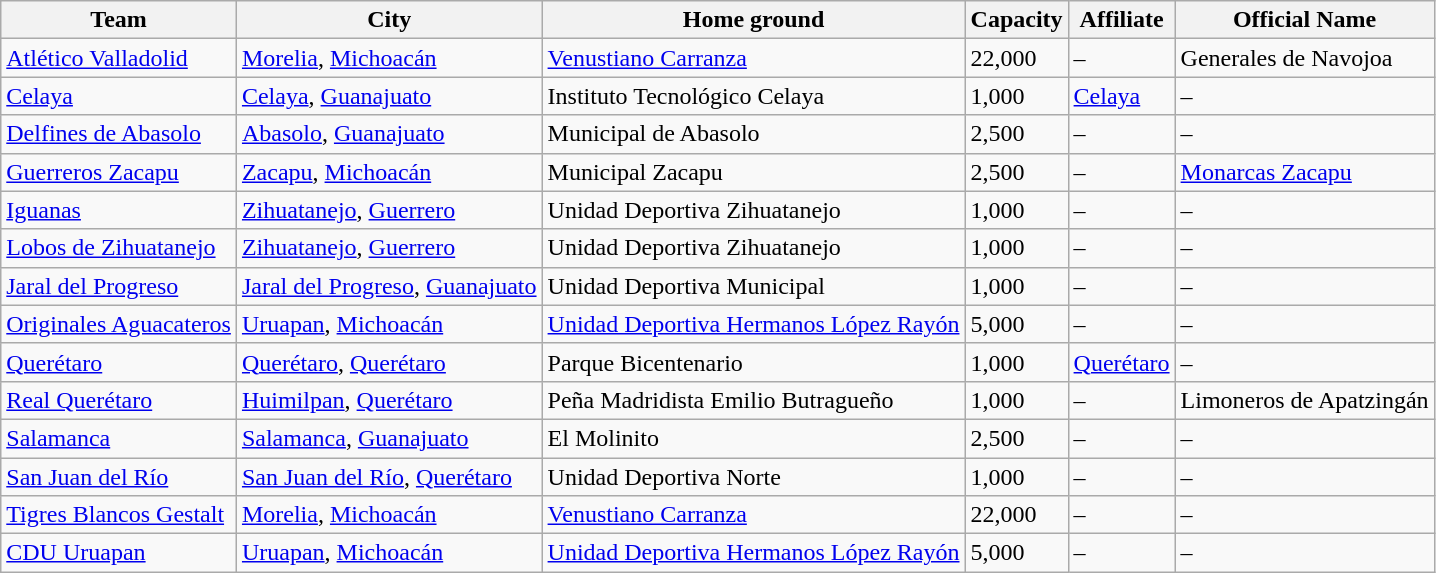<table class="wikitable sortable">
<tr>
<th>Team</th>
<th>City</th>
<th>Home ground</th>
<th>Capacity</th>
<th>Affiliate</th>
<th>Official Name</th>
</tr>
<tr>
<td><a href='#'>Atlético Valladolid</a></td>
<td><a href='#'>Morelia</a>, <a href='#'>Michoacán</a></td>
<td><a href='#'>Venustiano Carranza</a></td>
<td>22,000</td>
<td>–</td>
<td>Generales de Navojoa</td>
</tr>
<tr>
<td><a href='#'>Celaya</a></td>
<td><a href='#'>Celaya</a>, <a href='#'>Guanajuato</a></td>
<td>Instituto Tecnológico Celaya</td>
<td>1,000</td>
<td><a href='#'>Celaya</a></td>
<td>–</td>
</tr>
<tr>
<td><a href='#'>Delfines de Abasolo</a></td>
<td><a href='#'>Abasolo</a>, <a href='#'>Guanajuato</a></td>
<td>Municipal de Abasolo</td>
<td>2,500</td>
<td>–</td>
<td>–</td>
</tr>
<tr>
<td><a href='#'>Guerreros Zacapu</a></td>
<td><a href='#'>Zacapu</a>, <a href='#'>Michoacán</a></td>
<td>Municipal Zacapu</td>
<td>2,500</td>
<td>–</td>
<td><a href='#'>Monarcas Zacapu</a></td>
</tr>
<tr>
<td><a href='#'>Iguanas</a></td>
<td><a href='#'>Zihuatanejo</a>, <a href='#'>Guerrero</a></td>
<td>Unidad Deportiva Zihuatanejo</td>
<td>1,000</td>
<td>–</td>
<td>–</td>
</tr>
<tr>
<td><a href='#'>Lobos de Zihuatanejo</a></td>
<td><a href='#'>Zihuatanejo</a>, <a href='#'>Guerrero</a></td>
<td>Unidad Deportiva Zihuatanejo</td>
<td>1,000</td>
<td>–</td>
<td>–</td>
</tr>
<tr>
<td><a href='#'>Jaral del Progreso</a></td>
<td><a href='#'>Jaral del Progreso</a>, <a href='#'>Guanajuato</a></td>
<td>Unidad Deportiva Municipal</td>
<td>1,000</td>
<td>–</td>
<td>–</td>
</tr>
<tr>
<td><a href='#'>Originales Aguacateros</a></td>
<td><a href='#'>Uruapan</a>, <a href='#'>Michoacán</a></td>
<td><a href='#'>Unidad Deportiva Hermanos López Rayón</a></td>
<td>5,000</td>
<td>–</td>
<td>–</td>
</tr>
<tr>
<td><a href='#'>Querétaro</a></td>
<td><a href='#'>Querétaro</a>, <a href='#'>Querétaro</a></td>
<td>Parque Bicentenario</td>
<td>1,000</td>
<td><a href='#'>Querétaro</a></td>
<td>–</td>
</tr>
<tr>
<td><a href='#'>Real Querétaro</a></td>
<td><a href='#'>Huimilpan</a>, <a href='#'>Querétaro</a></td>
<td>Peña Madridista Emilio Butragueño</td>
<td>1,000</td>
<td>–</td>
<td>Limoneros de Apatzingán</td>
</tr>
<tr>
<td><a href='#'>Salamanca</a></td>
<td><a href='#'>Salamanca</a>, <a href='#'>Guanajuato</a></td>
<td>El Molinito</td>
<td>2,500</td>
<td>–</td>
<td>–</td>
</tr>
<tr>
<td><a href='#'>San Juan del Río</a></td>
<td><a href='#'>San Juan del Río</a>, <a href='#'>Querétaro</a></td>
<td>Unidad Deportiva Norte</td>
<td>1,000</td>
<td>–</td>
<td>–</td>
</tr>
<tr>
<td><a href='#'>Tigres Blancos Gestalt</a></td>
<td><a href='#'>Morelia</a>, <a href='#'>Michoacán</a></td>
<td><a href='#'>Venustiano Carranza</a></td>
<td>22,000</td>
<td>–</td>
<td>–</td>
</tr>
<tr>
<td><a href='#'>CDU Uruapan</a></td>
<td><a href='#'>Uruapan</a>, <a href='#'>Michoacán</a></td>
<td><a href='#'>Unidad Deportiva Hermanos López Rayón</a></td>
<td>5,000</td>
<td>–</td>
<td>–</td>
</tr>
</table>
